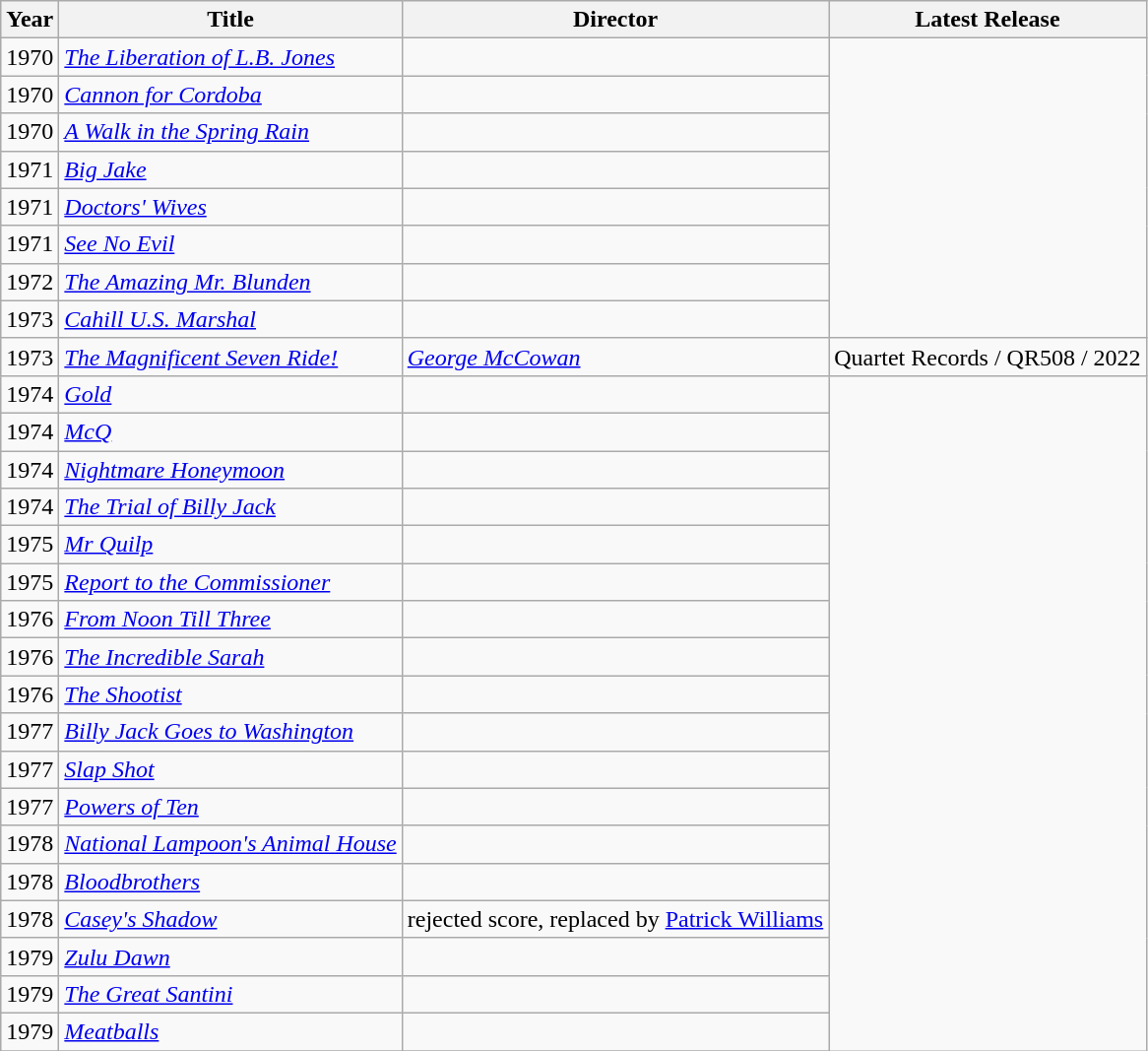<table class="wikitable unsortable">
<tr>
<th>Year</th>
<th>Title</th>
<th>Director</th>
<th>Latest Release</th>
</tr>
<tr>
<td>1970</td>
<td><em><a href='#'>The Liberation of L.B. Jones</a></em></td>
<td></td>
</tr>
<tr>
<td>1970</td>
<td><em><a href='#'>Cannon for Cordoba</a></em></td>
<td></td>
</tr>
<tr>
<td>1970</td>
<td><em><a href='#'>A Walk in the Spring Rain</a></em></td>
<td></td>
</tr>
<tr>
<td>1971</td>
<td><em><a href='#'>Big Jake</a></em></td>
<td></td>
</tr>
<tr>
<td>1971</td>
<td><em><a href='#'>Doctors' Wives</a></em></td>
<td></td>
</tr>
<tr>
<td>1971</td>
<td><em><a href='#'>See No Evil</a></em></td>
<td></td>
</tr>
<tr>
<td>1972</td>
<td><em><a href='#'>The Amazing Mr. Blunden</a></em></td>
<td></td>
</tr>
<tr>
<td>1973</td>
<td><em><a href='#'>Cahill U.S. Marshal</a></em></td>
<td></td>
</tr>
<tr>
<td>1973</td>
<td><em><a href='#'>The Magnificent Seven Ride!</a></em></td>
<td><em><a href='#'>George McCowan</a></em></td>
<td>Quartet Records / QR508 / 2022</td>
</tr>
<tr>
<td>1974</td>
<td><em><a href='#'>Gold</a></em></td>
<td></td>
</tr>
<tr>
<td>1974</td>
<td><em><a href='#'>McQ</a></em></td>
<td></td>
</tr>
<tr>
<td>1974</td>
<td><em><a href='#'>Nightmare Honeymoon</a></em></td>
<td></td>
</tr>
<tr>
<td>1974</td>
<td><em><a href='#'>The Trial of Billy Jack</a></em></td>
<td></td>
</tr>
<tr>
<td>1975</td>
<td><em><a href='#'>Mr Quilp</a></em></td>
<td></td>
</tr>
<tr>
<td>1975</td>
<td><em><a href='#'>Report to the Commissioner</a></em></td>
<td></td>
</tr>
<tr>
<td>1976</td>
<td><em><a href='#'>From Noon Till Three</a></em></td>
<td></td>
</tr>
<tr>
<td>1976</td>
<td><em><a href='#'>The Incredible Sarah</a></em></td>
<td></td>
</tr>
<tr>
<td>1976</td>
<td><em><a href='#'>The Shootist</a></em></td>
<td></td>
</tr>
<tr>
<td>1977</td>
<td><em><a href='#'>Billy Jack Goes to Washington</a></em></td>
<td></td>
</tr>
<tr>
<td>1977</td>
<td><em><a href='#'>Slap Shot</a></em></td>
<td></td>
</tr>
<tr>
<td>1977</td>
<td><em><a href='#'>Powers of Ten</a></em></td>
<td></td>
</tr>
<tr>
<td>1978</td>
<td><em><a href='#'>National Lampoon's Animal House</a></em></td>
<td></td>
</tr>
<tr>
<td>1978</td>
<td><em><a href='#'>Bloodbrothers</a></em></td>
<td></td>
</tr>
<tr>
<td>1978</td>
<td><em><a href='#'>Casey's Shadow</a></em></td>
<td>rejected score, replaced by <a href='#'>Patrick Williams</a></td>
</tr>
<tr>
<td>1979</td>
<td><em><a href='#'>Zulu Dawn</a></em></td>
<td></td>
</tr>
<tr>
<td>1979</td>
<td><em><a href='#'>The Great Santini</a></em></td>
<td></td>
</tr>
<tr>
<td>1979</td>
<td><em><a href='#'>Meatballs</a></em></td>
<td></td>
</tr>
<tr>
</tr>
</table>
